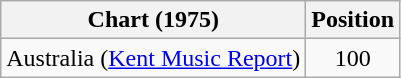<table class="wikitable">
<tr>
<th>Chart (1975)</th>
<th>Position</th>
</tr>
<tr>
<td>Australia (<a href='#'>Kent Music Report</a>)</td>
<td style="text-align:center;">100</td>
</tr>
</table>
